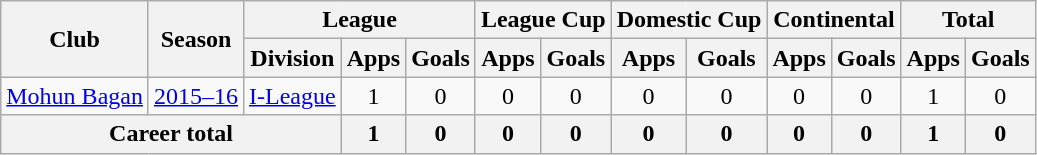<table class="wikitable" style="text-align: center;">
<tr>
<th rowspan="2">Club</th>
<th rowspan="2">Season</th>
<th colspan="3">League</th>
<th colspan="2">League Cup</th>
<th colspan="2">Domestic Cup</th>
<th colspan="2">Continental</th>
<th colspan="2">Total</th>
</tr>
<tr>
<th>Division</th>
<th>Apps</th>
<th>Goals</th>
<th>Apps</th>
<th>Goals</th>
<th>Apps</th>
<th>Goals</th>
<th>Apps</th>
<th>Goals</th>
<th>Apps</th>
<th>Goals</th>
</tr>
<tr>
<td rowspan="1"><a href='#'>Mohun Bagan</a></td>
<td><a href='#'>2015–16</a></td>
<td><a href='#'>I-League</a></td>
<td>1</td>
<td>0</td>
<td>0</td>
<td>0</td>
<td>0</td>
<td>0</td>
<td>0</td>
<td>0</td>
<td>1</td>
<td>0</td>
</tr>
<tr>
<th colspan="3">Career total</th>
<th>1</th>
<th>0</th>
<th>0</th>
<th>0</th>
<th>0</th>
<th>0</th>
<th>0</th>
<th>0</th>
<th>1</th>
<th>0</th>
</tr>
</table>
